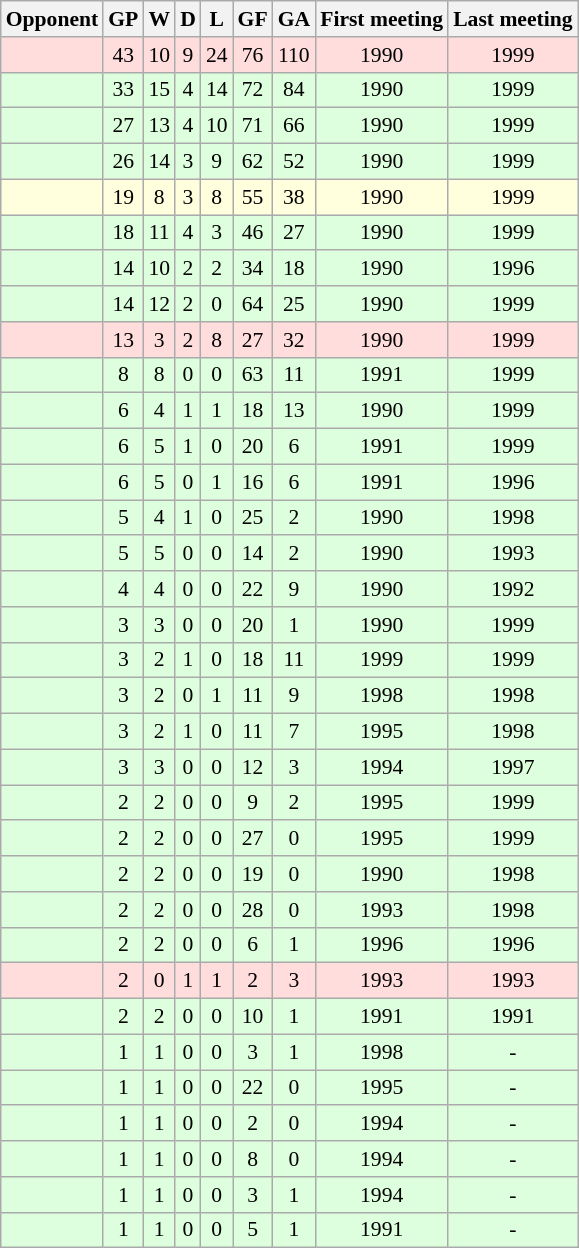<table class="wikitable sortable" style="text-align:center; font-size:90%;">
<tr>
<th>Opponent</th>
<th>GP</th>
<th>W</th>
<th>D</th>
<th>L</th>
<th>GF</th>
<th>GA</th>
<th>First meeting</th>
<th>Last meeting</th>
</tr>
<tr bgcolor="#fdd">
<td></td>
<td>43</td>
<td>10</td>
<td>9</td>
<td>24</td>
<td>76</td>
<td>110</td>
<td>1990</td>
<td>1999</td>
</tr>
<tr bgcolor="#dfd">
<td></td>
<td>33</td>
<td>15</td>
<td>4</td>
<td>14</td>
<td>72</td>
<td>84</td>
<td>1990</td>
<td>1999</td>
</tr>
<tr bgcolor="#dfd">
<td></td>
<td>27</td>
<td>13</td>
<td>4</td>
<td>10</td>
<td>71</td>
<td>66</td>
<td>1990</td>
<td>1999</td>
</tr>
<tr bgcolor="#dfd">
<td></td>
<td>26</td>
<td>14</td>
<td>3</td>
<td>9</td>
<td>62</td>
<td>52</td>
<td>1990</td>
<td>1999</td>
</tr>
<tr bgcolor="#ffd">
<td></td>
<td>19</td>
<td>8</td>
<td>3</td>
<td>8</td>
<td>55</td>
<td>38</td>
<td>1990</td>
<td>1999</td>
</tr>
<tr bgcolor="#dfd">
<td></td>
<td>18</td>
<td>11</td>
<td>4</td>
<td>3</td>
<td>46</td>
<td>27</td>
<td>1990</td>
<td>1999</td>
</tr>
<tr bgcolor="#dfd">
<td></td>
<td>14</td>
<td>10</td>
<td>2</td>
<td>2</td>
<td>34</td>
<td>18</td>
<td>1990</td>
<td>1996</td>
</tr>
<tr bgcolor="#dfd">
<td></td>
<td>14</td>
<td>12</td>
<td>2</td>
<td>0</td>
<td>64</td>
<td>25</td>
<td>1990</td>
<td>1999</td>
</tr>
<tr bgcolor="#fdd">
<td></td>
<td>13</td>
<td>3</td>
<td>2</td>
<td>8</td>
<td>27</td>
<td>32</td>
<td>1990</td>
<td>1999</td>
</tr>
<tr bgcolor="#dfd">
<td></td>
<td>8</td>
<td>8</td>
<td>0</td>
<td>0</td>
<td>63</td>
<td>11</td>
<td>1991</td>
<td>1999</td>
</tr>
<tr bgcolor="#dfd">
<td></td>
<td>6</td>
<td>4</td>
<td>1</td>
<td>1</td>
<td>18</td>
<td>13</td>
<td>1990</td>
<td>1999</td>
</tr>
<tr bgcolor="#dfd">
<td></td>
<td>6</td>
<td>5</td>
<td>1</td>
<td>0</td>
<td>20</td>
<td>6</td>
<td>1991</td>
<td>1999</td>
</tr>
<tr bgcolor="#dfd">
<td></td>
<td>6</td>
<td>5</td>
<td>0</td>
<td>1</td>
<td>16</td>
<td>6</td>
<td>1991</td>
<td>1996</td>
</tr>
<tr bgcolor="#dfd">
<td></td>
<td>5</td>
<td>4</td>
<td>1</td>
<td>0</td>
<td>25</td>
<td>2</td>
<td>1990</td>
<td>1998</td>
</tr>
<tr bgcolor="#dfd">
<td></td>
<td>5</td>
<td>5</td>
<td>0</td>
<td>0</td>
<td>14</td>
<td>2</td>
<td>1990</td>
<td>1993</td>
</tr>
<tr bgcolor="#dfd">
<td></td>
<td>4</td>
<td>4</td>
<td>0</td>
<td>0</td>
<td>22</td>
<td>9</td>
<td>1990</td>
<td>1992</td>
</tr>
<tr bgcolor="#dfd">
<td></td>
<td>3</td>
<td>3</td>
<td>0</td>
<td>0</td>
<td>20</td>
<td>1</td>
<td>1990</td>
<td>1999</td>
</tr>
<tr bgcolor="#dfd">
<td></td>
<td>3</td>
<td>2</td>
<td>1</td>
<td>0</td>
<td>18</td>
<td>11</td>
<td>1999</td>
<td>1999</td>
</tr>
<tr bgcolor="#dfd">
<td></td>
<td>3</td>
<td>2</td>
<td>0</td>
<td>1</td>
<td>11</td>
<td>9</td>
<td>1998</td>
<td>1998</td>
</tr>
<tr bgcolor="#dfd">
<td></td>
<td>3</td>
<td>2</td>
<td>1</td>
<td>0</td>
<td>11</td>
<td>7</td>
<td>1995</td>
<td>1998</td>
</tr>
<tr bgcolor="#dfd">
<td></td>
<td>3</td>
<td>3</td>
<td>0</td>
<td>0</td>
<td>12</td>
<td>3</td>
<td>1994</td>
<td>1997</td>
</tr>
<tr bgcolor="#dfd">
<td></td>
<td>2</td>
<td>2</td>
<td>0</td>
<td>0</td>
<td>9</td>
<td>2</td>
<td>1995</td>
<td>1999</td>
</tr>
<tr bgcolor="#dfd">
<td></td>
<td>2</td>
<td>2</td>
<td>0</td>
<td>0</td>
<td>27</td>
<td>0</td>
<td>1995</td>
<td>1999</td>
</tr>
<tr bgcolor="#dfd">
<td></td>
<td>2</td>
<td>2</td>
<td>0</td>
<td>0</td>
<td>19</td>
<td>0</td>
<td>1990</td>
<td>1998</td>
</tr>
<tr bgcolor="#dfd">
<td></td>
<td>2</td>
<td>2</td>
<td>0</td>
<td>0</td>
<td>28</td>
<td>0</td>
<td>1993</td>
<td>1998</td>
</tr>
<tr bgcolor="#dfd">
<td></td>
<td>2</td>
<td>2</td>
<td>0</td>
<td>0</td>
<td>6</td>
<td>1</td>
<td>1996</td>
<td>1996</td>
</tr>
<tr bgcolor="#fdd">
<td></td>
<td>2</td>
<td>0</td>
<td>1</td>
<td>1</td>
<td>2</td>
<td>3</td>
<td>1993</td>
<td>1993</td>
</tr>
<tr bgcolor="#dfd">
<td></td>
<td>2</td>
<td>2</td>
<td>0</td>
<td>0</td>
<td>10</td>
<td>1</td>
<td>1991</td>
<td>1991</td>
</tr>
<tr bgcolor="#dfd">
<td></td>
<td>1</td>
<td>1</td>
<td>0</td>
<td>0</td>
<td>3</td>
<td>1</td>
<td>1998</td>
<td>-</td>
</tr>
<tr bgcolor="#dfd">
<td></td>
<td>1</td>
<td>1</td>
<td>0</td>
<td>0</td>
<td>22</td>
<td>0</td>
<td>1995</td>
<td>-</td>
</tr>
<tr bgcolor="#dfd">
<td></td>
<td>1</td>
<td>1</td>
<td>0</td>
<td>0</td>
<td>2</td>
<td>0</td>
<td>1994</td>
<td>-</td>
</tr>
<tr bgcolor="#dfd">
<td></td>
<td>1</td>
<td>1</td>
<td>0</td>
<td>0</td>
<td>8</td>
<td>0</td>
<td>1994</td>
<td>-</td>
</tr>
<tr bgcolor="#dfd">
<td></td>
<td>1</td>
<td>1</td>
<td>0</td>
<td>0</td>
<td>3</td>
<td>1</td>
<td>1994</td>
<td>-</td>
</tr>
<tr bgcolor="#dfd">
<td></td>
<td>1</td>
<td>1</td>
<td>0</td>
<td>0</td>
<td>5</td>
<td>1</td>
<td>1991</td>
<td>-</td>
</tr>
</table>
